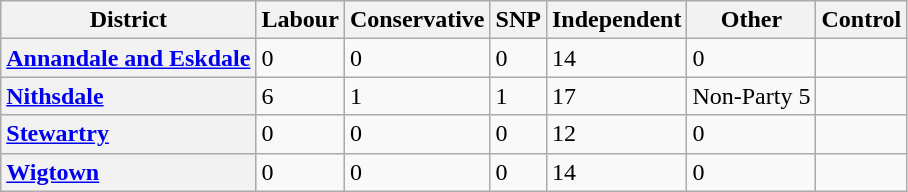<table class="wikitable">
<tr>
<th scope="col">District</th>
<th scope="col">Labour</th>
<th scope="col">Conservative</th>
<th scope="col">SNP</th>
<th scope="col">Independent</th>
<th scope="col">Other</th>
<th scope="col" colspan=2>Control<br></th>
</tr>
<tr>
<th scope="row" style="text-align: left;"><a href='#'>Annandale and Eskdale</a></th>
<td>0</td>
<td>0</td>
<td>0</td>
<td>14</td>
<td>0</td>
<td></td>
</tr>
<tr>
<th scope="row" style="text-align: left;"><a href='#'>Nithsdale</a></th>
<td>6</td>
<td>1</td>
<td>1</td>
<td>17</td>
<td>Non-Party 5</td>
<td></td>
</tr>
<tr>
<th scope="row" style="text-align: left;"><a href='#'>Stewartry</a></th>
<td>0</td>
<td>0</td>
<td>0</td>
<td>12</td>
<td>0</td>
<td></td>
</tr>
<tr>
<th scope="row" style="text-align: left;"><a href='#'>Wigtown</a></th>
<td>0</td>
<td>0</td>
<td>0</td>
<td>14</td>
<td>0</td>
<td></td>
</tr>
</table>
